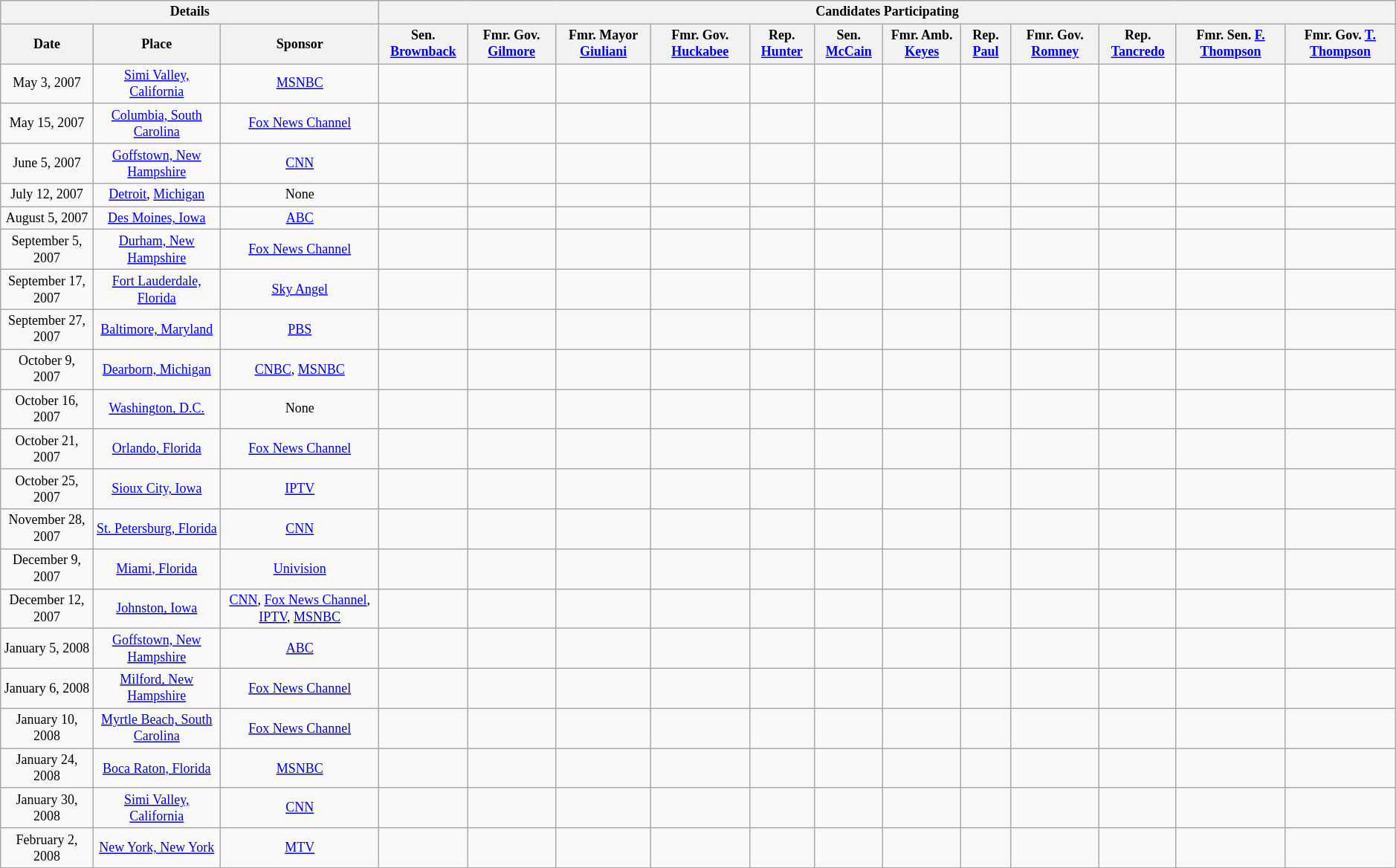<table class="wikitable" style="text-align:center; font-size:75%;">
<tr>
<th colspan = 3>Details</th>
<th colspan = 12>Candidates Participating</th>
</tr>
<tr>
<th>Date</th>
<th>Place</th>
<th>Sponsor</th>
<th>Sen. <a href='#'>Brownback</a></th>
<th>Fmr. Gov. <a href='#'>Gilmore</a></th>
<th>Fmr. Mayor <a href='#'>Giuliani</a></th>
<th>Fmr. Gov. <a href='#'>Huckabee</a></th>
<th>Rep. <a href='#'>Hunter</a></th>
<th>Sen. <a href='#'>McCain</a></th>
<th>Fmr. Amb. <a href='#'>Keyes</a></th>
<th>Rep. <a href='#'>Paul</a></th>
<th>Fmr. Gov. <a href='#'>Romney</a></th>
<th>Rep. <a href='#'>Tancredo</a></th>
<th>Fmr. Sen. <a href='#'>F. Thompson</a></th>
<th>Fmr. Gov. <a href='#'>T. Thompson</a></th>
</tr>
<tr>
<td>May 3, 2007</td>
<td><a href='#'>Simi Valley, California</a></td>
<td><a href='#'>MSNBC</a></td>
<td></td>
<td></td>
<td></td>
<td></td>
<td></td>
<td></td>
<td></td>
<td></td>
<td></td>
<td></td>
<td></td>
<td></td>
</tr>
<tr>
<td>May 15, 2007</td>
<td><a href='#'>Columbia, South Carolina</a></td>
<td><a href='#'>Fox News Channel</a></td>
<td></td>
<td></td>
<td></td>
<td></td>
<td></td>
<td></td>
<td></td>
<td></td>
<td></td>
<td></td>
<td></td>
<td></td>
</tr>
<tr>
<td>June 5, 2007</td>
<td><a href='#'>Goffstown, New Hampshire</a></td>
<td><a href='#'>CNN</a></td>
<td></td>
<td></td>
<td></td>
<td></td>
<td></td>
<td></td>
<td></td>
<td></td>
<td></td>
<td></td>
<td></td>
<td></td>
</tr>
<tr>
<td>July 12, 2007</td>
<td><a href='#'>Detroit</a>, <a href='#'>Michigan</a></td>
<td>None</td>
<td></td>
<td></td>
<td></td>
<td></td>
<td></td>
<td></td>
<td></td>
<td></td>
<td></td>
<td></td>
<td></td>
<td></td>
</tr>
<tr>
<td>August 5, 2007</td>
<td><a href='#'>Des Moines, Iowa</a></td>
<td><a href='#'>ABC</a></td>
<td></td>
<td></td>
<td></td>
<td></td>
<td></td>
<td></td>
<td></td>
<td></td>
<td></td>
<td></td>
<td></td>
<td></td>
</tr>
<tr>
<td>September 5, 2007</td>
<td><a href='#'>Durham, New Hampshire</a></td>
<td><a href='#'>Fox News Channel</a></td>
<td></td>
<td></td>
<td></td>
<td></td>
<td></td>
<td></td>
<td></td>
<td></td>
<td></td>
<td></td>
<td></td>
<td></td>
</tr>
<tr>
<td>September 17, 2007</td>
<td><a href='#'>Fort Lauderdale, Florida</a></td>
<td><a href='#'>Sky Angel</a></td>
<td></td>
<td></td>
<td></td>
<td></td>
<td></td>
<td></td>
<td></td>
<td></td>
<td></td>
<td></td>
<td></td>
<td></td>
</tr>
<tr>
<td>September 27, 2007</td>
<td><a href='#'>Baltimore, Maryland</a></td>
<td><a href='#'>PBS</a></td>
<td></td>
<td></td>
<td></td>
<td></td>
<td></td>
<td></td>
<td></td>
<td></td>
<td></td>
<td></td>
<td></td>
<td></td>
</tr>
<tr>
<td>October 9, 2007</td>
<td><a href='#'>Dearborn, Michigan</a></td>
<td><a href='#'>CNBC</a>, <a href='#'>MSNBC</a></td>
<td></td>
<td></td>
<td></td>
<td></td>
<td></td>
<td></td>
<td></td>
<td></td>
<td></td>
<td></td>
<td></td>
<td></td>
</tr>
<tr>
<td>October 16, 2007</td>
<td><a href='#'>Washington, D.C.</a></td>
<td>None</td>
<td></td>
<td></td>
<td></td>
<td></td>
<td></td>
<td></td>
<td></td>
<td></td>
<td></td>
<td></td>
<td></td>
<td></td>
</tr>
<tr>
<td>October 21, 2007</td>
<td><a href='#'>Orlando, Florida</a></td>
<td><a href='#'>Fox News Channel</a></td>
<td></td>
<td></td>
<td></td>
<td></td>
<td></td>
<td></td>
<td></td>
<td></td>
<td></td>
<td></td>
<td></td>
<td></td>
</tr>
<tr>
<td>October 25, 2007</td>
<td><a href='#'>Sioux City, Iowa</a></td>
<td><a href='#'>IPTV</a></td>
<td></td>
<td></td>
<td></td>
<td></td>
<td></td>
<td></td>
<td></td>
<td></td>
<td></td>
<td></td>
<td></td>
<td></td>
</tr>
<tr>
<td>November 28, 2007</td>
<td><a href='#'>St. Petersburg, Florida</a></td>
<td><a href='#'>CNN</a></td>
<td></td>
<td></td>
<td></td>
<td></td>
<td></td>
<td></td>
<td></td>
<td></td>
<td></td>
<td></td>
<td></td>
<td></td>
</tr>
<tr>
<td>December 9, 2007</td>
<td><a href='#'>Miami, Florida</a></td>
<td><a href='#'>Univision</a></td>
<td></td>
<td></td>
<td></td>
<td></td>
<td></td>
<td></td>
<td></td>
<td></td>
<td></td>
<td></td>
<td></td>
<td></td>
</tr>
<tr>
<td>December 12, 2007</td>
<td><a href='#'>Johnston, Iowa</a></td>
<td><a href='#'>CNN</a>, <a href='#'>Fox News Channel</a>, <a href='#'>IPTV</a>, <a href='#'>MSNBC</a></td>
<td></td>
<td></td>
<td></td>
<td></td>
<td></td>
<td></td>
<td></td>
<td></td>
<td></td>
<td></td>
<td></td>
<td></td>
</tr>
<tr>
<td>January 5, 2008</td>
<td><a href='#'>Goffstown, New Hampshire</a></td>
<td><a href='#'>ABC</a></td>
<td></td>
<td></td>
<td></td>
<td></td>
<td></td>
<td></td>
<td></td>
<td></td>
<td></td>
<td></td>
<td></td>
<td></td>
</tr>
<tr>
<td>January 6, 2008</td>
<td><a href='#'>Milford, New Hampshire</a></td>
<td><a href='#'>Fox News Channel</a></td>
<td></td>
<td></td>
<td></td>
<td></td>
<td></td>
<td></td>
<td></td>
<td></td>
<td></td>
<td></td>
<td></td>
<td></td>
</tr>
<tr>
<td>January 10, 2008</td>
<td><a href='#'>Myrtle Beach, South Carolina</a></td>
<td><a href='#'>Fox News Channel</a></td>
<td></td>
<td></td>
<td></td>
<td></td>
<td></td>
<td></td>
<td></td>
<td></td>
<td></td>
<td></td>
<td></td>
<td></td>
</tr>
<tr>
<td>January 24, 2008</td>
<td><a href='#'>Boca Raton, Florida</a></td>
<td><a href='#'>MSNBC</a></td>
<td></td>
<td></td>
<td></td>
<td></td>
<td></td>
<td></td>
<td></td>
<td></td>
<td></td>
<td></td>
<td></td>
<td></td>
</tr>
<tr>
<td>January 30, 2008</td>
<td><a href='#'>Simi Valley, California</a></td>
<td><a href='#'>CNN</a></td>
<td></td>
<td></td>
<td></td>
<td></td>
<td></td>
<td></td>
<td></td>
<td></td>
<td></td>
<td></td>
<td></td>
<td></td>
</tr>
<tr>
<td>February 2, 2008</td>
<td><a href='#'>New York, New York</a></td>
<td><a href='#'>MTV</a></td>
<td></td>
<td></td>
<td></td>
<td></td>
<td></td>
<td></td>
<td></td>
<td></td>
<td></td>
<td></td>
<td></td>
<td></td>
</tr>
<tr>
</tr>
</table>
